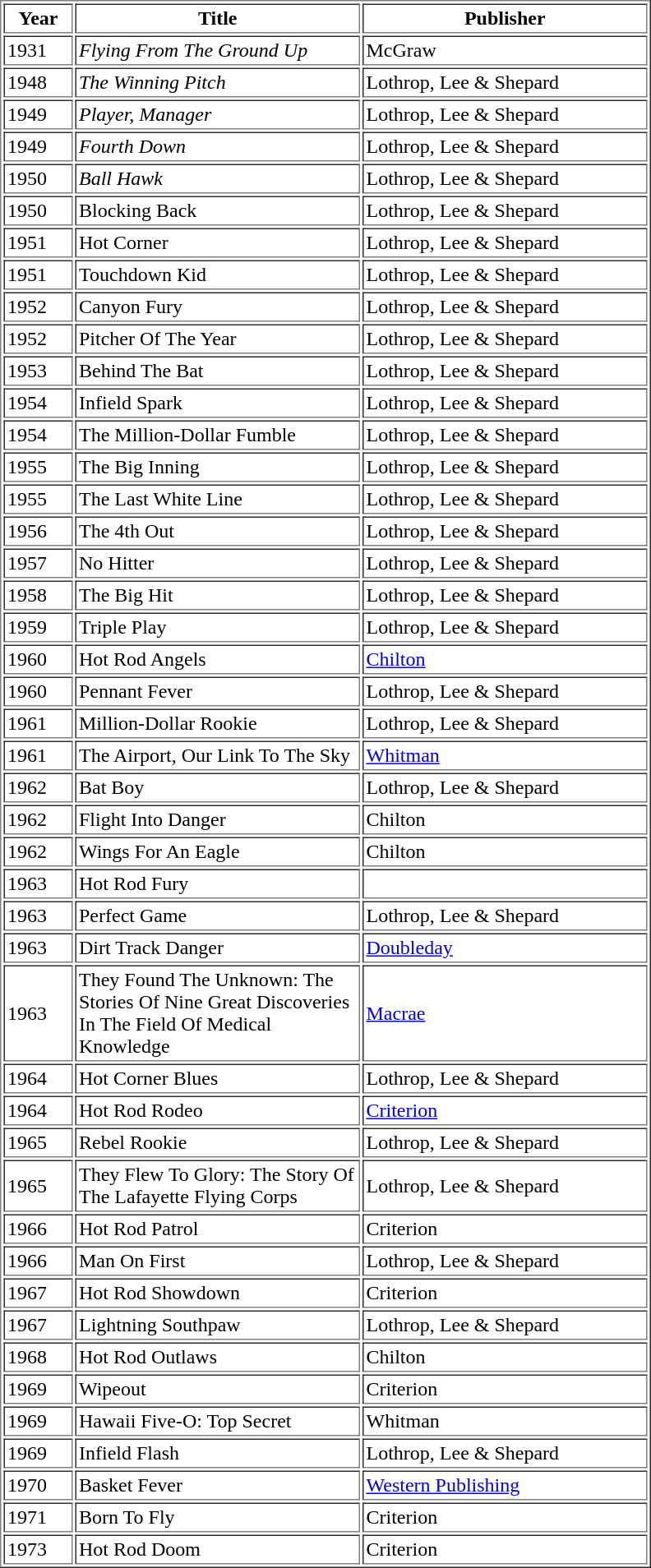<table border="1" cellpadding="2">
<tr>
<th width="50">Year</th>
<th width="225">Title</th>
<th width="225">Publisher</th>
</tr>
<tr>
<td>1931</td>
<td><em>Flying From The Ground Up</em></td>
<td>McGraw</td>
</tr>
<tr>
<td>1948</td>
<td><em>The Winning Pitch</em></td>
<td>Lothrop, Lee & Shepard</td>
</tr>
<tr>
<td>1949</td>
<td><em>Player, Manager</em></td>
<td>Lothrop, Lee & Shepard</td>
</tr>
<tr>
<td>1949</td>
<td><em>Fourth Down</em></td>
<td>Lothrop, Lee & Shepard</td>
</tr>
<tr>
<td>1950</td>
<td><em>Ball Hawk<strong></td>
<td>Lothrop, Lee & Shepard</td>
</tr>
<tr>
<td>1950</td>
<td></em>Blocking Back<em></td>
<td>Lothrop, Lee & Shepard</td>
</tr>
<tr>
<td>1951</td>
<td></em>Hot Corner<em></td>
<td>Lothrop, Lee & Shepard</td>
</tr>
<tr>
<td>1951</td>
<td></em>Touchdown Kid<em></td>
<td>Lothrop, Lee & Shepard</td>
</tr>
<tr>
<td>1952</td>
<td></em>Canyon Fury<em></td>
<td>Lothrop, Lee & Shepard</td>
</tr>
<tr>
<td>1952</td>
<td></em>Pitcher Of The Year<em></td>
<td>Lothrop, Lee & Shepard</td>
</tr>
<tr>
<td>1953</td>
<td></em>Behind The Bat<em></td>
<td>Lothrop, Lee & Shepard</td>
</tr>
<tr>
<td>1954</td>
<td></em>Infield Spark<em></td>
<td>Lothrop, Lee & Shepard</td>
</tr>
<tr>
<td>1954</td>
<td></em>The Million-Dollar Fumble<em></td>
<td>Lothrop, Lee & Shepard</td>
</tr>
<tr>
<td>1955</td>
<td></em>The Big Inning<em></td>
<td>Lothrop, Lee & Shepard</td>
</tr>
<tr>
<td>1955</td>
<td></em>The Last White Line<em></td>
<td>Lothrop, Lee & Shepard</td>
</tr>
<tr>
<td>1956</td>
<td></em>The 4th Out<em></td>
<td>Lothrop, Lee & Shepard</td>
</tr>
<tr>
<td>1957</td>
<td></em>No Hitter<em></td>
<td>Lothrop, Lee & Shepard</td>
</tr>
<tr>
<td>1958</td>
<td></em>The Big Hit<em></td>
<td>Lothrop, Lee & Shepard</td>
</tr>
<tr>
<td>1959</td>
<td></em>Triple Play<em></td>
<td>Lothrop, Lee & Shepard</td>
</tr>
<tr>
<td>1960</td>
<td></em>Hot Rod Angels<em></td>
<td><a href='#'>Chilton</a></td>
</tr>
<tr>
<td>1960</td>
<td></em>Pennant Fever<em></td>
<td>Lothrop, Lee & Shepard</td>
</tr>
<tr>
<td>1961</td>
<td></em>Million-Dollar Rookie<em></td>
<td>Lothrop, Lee & Shepard</td>
</tr>
<tr>
<td>1961</td>
<td></em>The Airport, Our Link To The Sky<em></td>
<td><a href='#'>Whitman</a></td>
</tr>
<tr>
<td>1962</td>
<td></em>Bat Boy<em></td>
<td>Lothrop, Lee & Shepard</td>
</tr>
<tr>
<td>1962</td>
<td></em>Flight Into Danger<em></td>
<td>Chilton</td>
</tr>
<tr>
<td>1962</td>
<td></em>Wings For An Eagle<em></td>
<td>Chilton</td>
</tr>
<tr>
<td>1963</td>
<td></em>Hot Rod Fury<em></td>
<td></td>
</tr>
<tr>
<td>1963</td>
<td></em>Perfect Game<em></td>
<td>Lothrop, Lee & Shepard</td>
</tr>
<tr>
<td>1963</td>
<td></em>Dirt Track Danger<em></td>
<td><a href='#'>Doubleday</a></td>
</tr>
<tr>
<td>1963</td>
<td></em>They Found The Unknown: The Stories Of Nine Great Discoveries In The Field Of Medical Knowledge<em></td>
<td><a href='#'>Macrae</a></td>
</tr>
<tr>
<td>1964</td>
<td></em>Hot Corner Blues<em></td>
<td>Lothrop, Lee & Shepard</td>
</tr>
<tr>
<td>1964</td>
<td></em>Hot Rod Rodeo<em></td>
<td><a href='#'>Criterion</a></td>
</tr>
<tr>
<td>1965</td>
<td></em>Rebel Rookie<em></td>
<td>Lothrop, Lee & Shepard</td>
</tr>
<tr>
<td>1965</td>
<td></em>They Flew To Glory: The Story Of The Lafayette Flying Corps<em></td>
<td>Lothrop, Lee & Shepard</td>
</tr>
<tr>
<td>1966</td>
<td></em>Hot Rod Patrol<em></td>
<td>Criterion</td>
</tr>
<tr>
<td>1966</td>
<td></em>Man On First<em></td>
<td>Lothrop, Lee & Shepard</td>
</tr>
<tr>
<td>1967</td>
<td></em>Hot Rod Showdown<em></td>
<td>Criterion</td>
</tr>
<tr>
<td>1967</td>
<td></em>Lightning Southpaw<em></td>
<td>Lothrop, Lee & Shepard</td>
</tr>
<tr>
<td>1968</td>
<td></em>Hot Rod Outlaws<em></td>
<td>Chilton</td>
</tr>
<tr>
<td>1969</td>
<td></em>Wipeout<em></td>
<td>Criterion</td>
</tr>
<tr>
<td>1969</td>
<td></em>Hawaii Five-O: Top Secret<em></td>
<td>Whitman</td>
</tr>
<tr>
<td>1969</td>
<td></em>Infield Flash<em></td>
<td>Lothrop, Lee & Shepard</td>
</tr>
<tr>
<td>1970</td>
<td></em>Basket Fever<em></td>
<td><a href='#'>Western Publishing</a></td>
</tr>
<tr>
<td>1971</td>
<td></em>Born To Fly<em></td>
<td>Criterion</td>
</tr>
<tr>
<td>1973</td>
<td></em>Hot Rod Doom<em></td>
<td>Criterion</td>
</tr>
</table>
